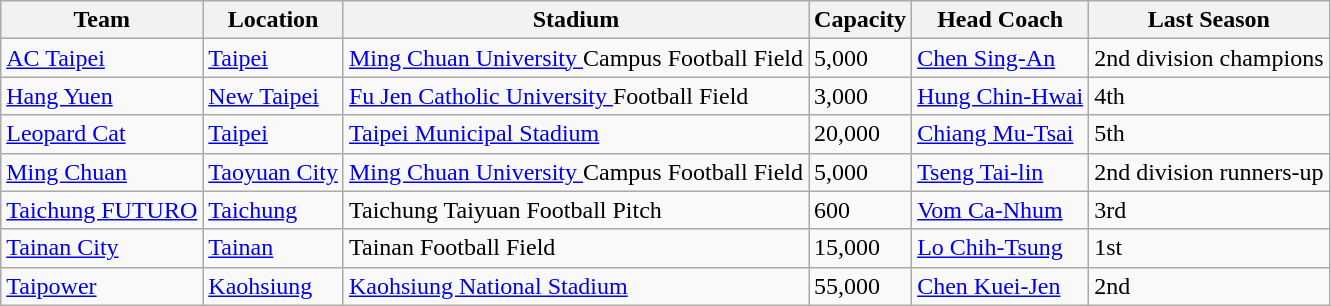<table class = "wikitable sortable">
<tr>
<th>Team</th>
<th>Location</th>
<th>Stadium</th>
<th>Capacity</th>
<th>Head Coach</th>
<th>Last Season</th>
</tr>
<tr>
<td><a href='#'>AC Taipei </a></td>
<td><a href='#'>Taipei </a></td>
<td><a href='#'>Ming Chuan University </a> Campus Football Field</td>
<td>5,000</td>
<td><a href='#'> Chen Sing-An</a></td>
<td>2nd division champions</td>
</tr>
<tr>
<td><a href='#'> Hang Yuen</a></td>
<td><a href='#'> New Taipei</a></td>
<td><a href='#'>Fu Jen Catholic University </a> Football Field</td>
<td>3,000</td>
<td><a href='#'> Hung Chin-Hwai</a></td>
<td>4th</td>
</tr>
<tr>
<td><a href='#'> Leopard Cat</a></td>
<td><a href='#'>Taipei </a></td>
<td><a href='#'>Taipei Municipal Stadium </a></td>
<td>20,000</td>
<td><a href='#'> Chiang Mu-Tsai</a></td>
<td>5th</td>
</tr>
<tr>
<td><a href='#'> Ming Chuan</a></td>
<td><a href='#'>Taoyuan City </a></td>
<td><a href='#'>Ming Chuan University </a> Campus Football Field</td>
<td>5,000</td>
<td><a href='#'>Tseng Tai-lin </a></td>
<td>2nd division runners-up</td>
</tr>
<tr>
<td><a href='#'> Taichung FUTURO</a></td>
<td><a href='#'>Taichung </a></td>
<td>Taichung Taiyuan Football Pitch</td>
<td>600</td>
<td><a href='#'> Vom Ca-Nhum</a></td>
<td>3rd</td>
</tr>
<tr>
<td><a href='#'>Tainan City</a></td>
<td><a href='#'>Tainan </a></td>
<td>Tainan Football Field</td>
<td>15,000</td>
<td><a href='#'>Lo Chih-Tsung </a></td>
<td>1st</td>
</tr>
<tr>
<td><a href='#'> Taipower</a></td>
<td><a href='#'>Kaohsiung </a></td>
<td><a href='#'> Kaohsiung National Stadium</a></td>
<td>55,000</td>
<td><a href='#'> Chen Kuei-Jen</a></td>
<td>2nd</td>
</tr>
</table>
